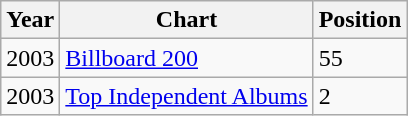<table class="wikitable">
<tr>
<th align="left" valign="top">Year</th>
<th align="left" valign="top">Chart</th>
<th align="left" valign="top">Position</th>
</tr>
<tr>
<td align="left" valign="top">2003</td>
<td align="left" valign="top"><a href='#'>Billboard 200</a></td>
<td align="left" valign="top">55</td>
</tr>
<tr>
<td align="left" valign="top">2003</td>
<td align="left" valign="top"><a href='#'>Top Independent Albums</a></td>
<td align="left" valign="top">2</td>
</tr>
</table>
